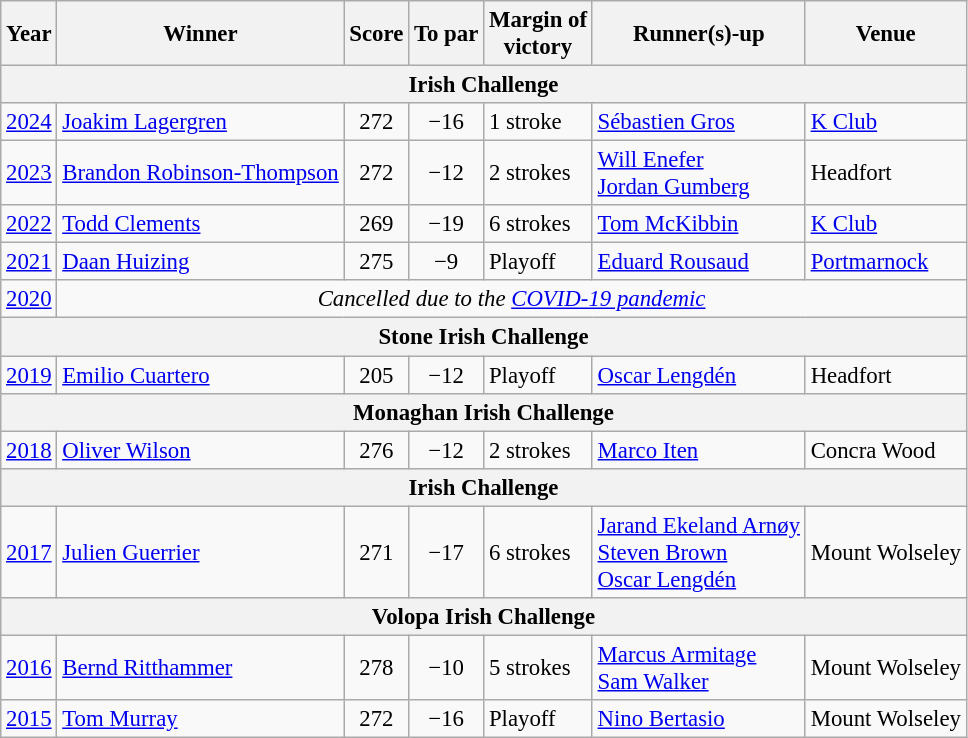<table class=wikitable style="font-size:95%">
<tr>
<th>Year</th>
<th>Winner</th>
<th>Score</th>
<th>To par</th>
<th>Margin of<br>victory</th>
<th>Runner(s)-up</th>
<th>Venue</th>
</tr>
<tr>
<th colspan=7>Irish Challenge</th>
</tr>
<tr>
<td><a href='#'>2024</a></td>
<td> <a href='#'>Joakim Lagergren</a></td>
<td align=center>272</td>
<td align=center>−16</td>
<td>1 stroke</td>
<td> <a href='#'>Sébastien Gros</a></td>
<td><a href='#'>K Club</a></td>
</tr>
<tr>
<td><a href='#'>2023</a></td>
<td> <a href='#'>Brandon Robinson-Thompson</a></td>
<td align=center>272</td>
<td align=center>−12</td>
<td>2 strokes</td>
<td> <a href='#'>Will Enefer</a><br> <a href='#'>Jordan Gumberg</a></td>
<td>Headfort</td>
</tr>
<tr>
<td><a href='#'>2022</a></td>
<td> <a href='#'>Todd Clements</a></td>
<td align=center>269</td>
<td align=center>−19</td>
<td>6 strokes</td>
<td> <a href='#'>Tom McKibbin</a></td>
<td><a href='#'>K Club</a></td>
</tr>
<tr>
<td><a href='#'>2021</a></td>
<td> <a href='#'>Daan Huizing</a></td>
<td align=center>275</td>
<td align=center>−9</td>
<td>Playoff</td>
<td> <a href='#'>Eduard Rousaud</a></td>
<td><a href='#'>Portmarnock</a></td>
</tr>
<tr>
<td><a href='#'>2020</a></td>
<td colspan=6 align=center><em>Cancelled due to the <a href='#'>COVID-19 pandemic</a></em></td>
</tr>
<tr>
<th colspan=7>Stone Irish Challenge</th>
</tr>
<tr>
<td><a href='#'>2019</a></td>
<td> <a href='#'>Emilio Cuartero</a></td>
<td align=center>205</td>
<td align=center>−12</td>
<td>Playoff</td>
<td> <a href='#'>Oscar Lengdén</a></td>
<td>Headfort</td>
</tr>
<tr>
<th colspan=7>Monaghan Irish Challenge</th>
</tr>
<tr>
<td><a href='#'>2018</a></td>
<td> <a href='#'>Oliver Wilson</a></td>
<td align=center>276</td>
<td align=center>−12</td>
<td>2 strokes</td>
<td> <a href='#'>Marco Iten</a></td>
<td>Concra Wood</td>
</tr>
<tr>
<th colspan=7>Irish Challenge</th>
</tr>
<tr>
<td><a href='#'>2017</a></td>
<td> <a href='#'>Julien Guerrier</a></td>
<td align=center>271</td>
<td align=center>−17</td>
<td>6 strokes</td>
<td> <a href='#'>Jarand Ekeland Arnøy</a><br> <a href='#'>Steven Brown</a><br> <a href='#'>Oscar Lengdén</a></td>
<td>Mount Wolseley</td>
</tr>
<tr>
<th colspan=7>Volopa Irish Challenge</th>
</tr>
<tr>
<td><a href='#'>2016</a></td>
<td> <a href='#'>Bernd Ritthammer</a></td>
<td align=center>278</td>
<td align=center>−10</td>
<td>5 strokes</td>
<td> <a href='#'>Marcus Armitage</a><br> <a href='#'>Sam Walker</a></td>
<td>Mount Wolseley</td>
</tr>
<tr>
<td><a href='#'>2015</a></td>
<td> <a href='#'>Tom Murray</a></td>
<td align=center>272</td>
<td align=center>−16</td>
<td>Playoff</td>
<td> <a href='#'>Nino Bertasio</a></td>
<td>Mount Wolseley</td>
</tr>
</table>
